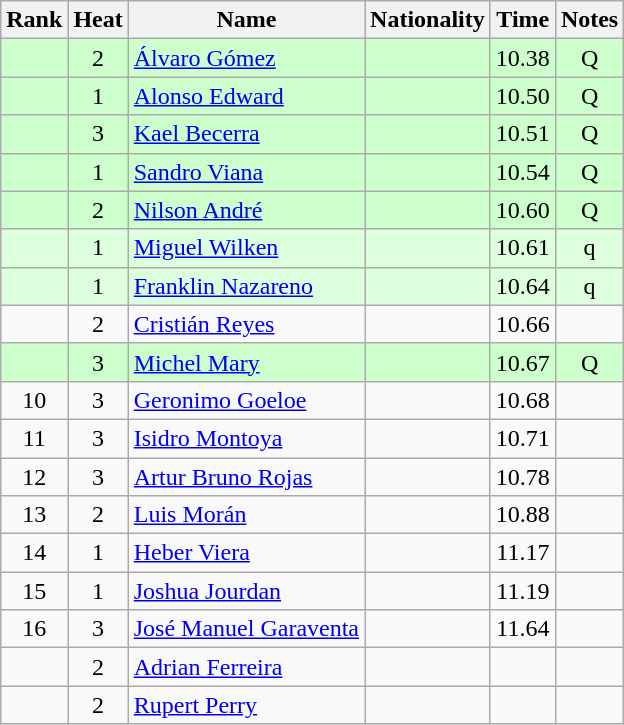<table class="wikitable sortable" style="text-align:center">
<tr>
<th>Rank</th>
<th>Heat</th>
<th>Name</th>
<th>Nationality</th>
<th>Time</th>
<th>Notes</th>
</tr>
<tr bgcolor=ccffcc>
<td></td>
<td>2</td>
<td align=left><a href='#'>Álvaro Gómez</a></td>
<td align=left></td>
<td>10.38</td>
<td>Q</td>
</tr>
<tr bgcolor=ccffcc>
<td></td>
<td>1</td>
<td align=left><a href='#'>Alonso Edward</a></td>
<td align=left></td>
<td>10.50</td>
<td>Q</td>
</tr>
<tr bgcolor=ccffcc>
<td></td>
<td>3</td>
<td align=left><a href='#'>Kael Becerra</a></td>
<td align=left></td>
<td>10.51</td>
<td>Q</td>
</tr>
<tr bgcolor=ccffcc>
<td></td>
<td>1</td>
<td align=left><a href='#'>Sandro Viana</a></td>
<td align=left></td>
<td>10.54</td>
<td>Q</td>
</tr>
<tr bgcolor=ccffcc>
<td></td>
<td>2</td>
<td align=left><a href='#'>Nilson André</a></td>
<td align=left></td>
<td>10.60</td>
<td>Q</td>
</tr>
<tr bgcolor=ddffdd>
<td></td>
<td>1</td>
<td align=left><a href='#'>Miguel Wilken</a></td>
<td align=left></td>
<td>10.61</td>
<td>q</td>
</tr>
<tr bgcolor=ddffdd>
<td></td>
<td>1</td>
<td align=left><a href='#'>Franklin Nazareno</a></td>
<td align=left></td>
<td>10.64</td>
<td>q</td>
</tr>
<tr>
<td></td>
<td>2</td>
<td align=left><a href='#'>Cristián Reyes</a></td>
<td align=left></td>
<td>10.66</td>
<td></td>
</tr>
<tr bgcolor=ccffcc>
<td></td>
<td>3</td>
<td align=left><a href='#'>Michel Mary</a></td>
<td align=left></td>
<td>10.67</td>
<td>Q</td>
</tr>
<tr>
<td>10</td>
<td>3</td>
<td align=left><a href='#'>Geronimo Goeloe</a></td>
<td align=left></td>
<td>10.68</td>
<td></td>
</tr>
<tr>
<td>11</td>
<td>3</td>
<td align=left><a href='#'>Isidro Montoya</a></td>
<td align=left></td>
<td>10.71</td>
<td></td>
</tr>
<tr>
<td>12</td>
<td>3</td>
<td align=left><a href='#'>Artur Bruno Rojas</a></td>
<td align=left></td>
<td>10.78</td>
<td></td>
</tr>
<tr>
<td>13</td>
<td>2</td>
<td align=left><a href='#'>Luis Morán</a></td>
<td align=left></td>
<td>10.88</td>
<td></td>
</tr>
<tr>
<td>14</td>
<td>1</td>
<td align=left><a href='#'>Heber Viera</a></td>
<td align=left></td>
<td>11.17</td>
<td></td>
</tr>
<tr>
<td>15</td>
<td>1</td>
<td align=left><a href='#'>Joshua Jourdan</a></td>
<td align=left></td>
<td>11.19</td>
<td></td>
</tr>
<tr>
<td>16</td>
<td>3</td>
<td align=left><a href='#'>José Manuel Garaventa</a></td>
<td align=left></td>
<td>11.64</td>
<td></td>
</tr>
<tr>
<td></td>
<td>2</td>
<td align=left><a href='#'>Adrian Ferreira</a></td>
<td align=left></td>
<td></td>
<td></td>
</tr>
<tr>
<td></td>
<td>2</td>
<td align=left><a href='#'>Rupert Perry</a></td>
<td align=left></td>
<td></td>
<td></td>
</tr>
</table>
